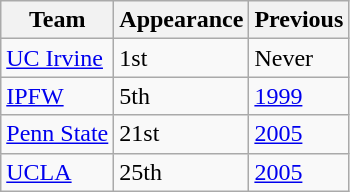<table class="wikitable sortable">
<tr>
<th>Team</th>
<th>Appearance</th>
<th>Previous</th>
</tr>
<tr>
<td><a href='#'>UC Irvine</a></td>
<td>1st</td>
<td>Never</td>
</tr>
<tr>
<td><a href='#'>IPFW</a></td>
<td>5th</td>
<td><a href='#'>1999</a></td>
</tr>
<tr>
<td><a href='#'>Penn State</a></td>
<td>21st</td>
<td><a href='#'>2005</a></td>
</tr>
<tr>
<td><a href='#'>UCLA</a></td>
<td>25th</td>
<td><a href='#'>2005</a></td>
</tr>
</table>
